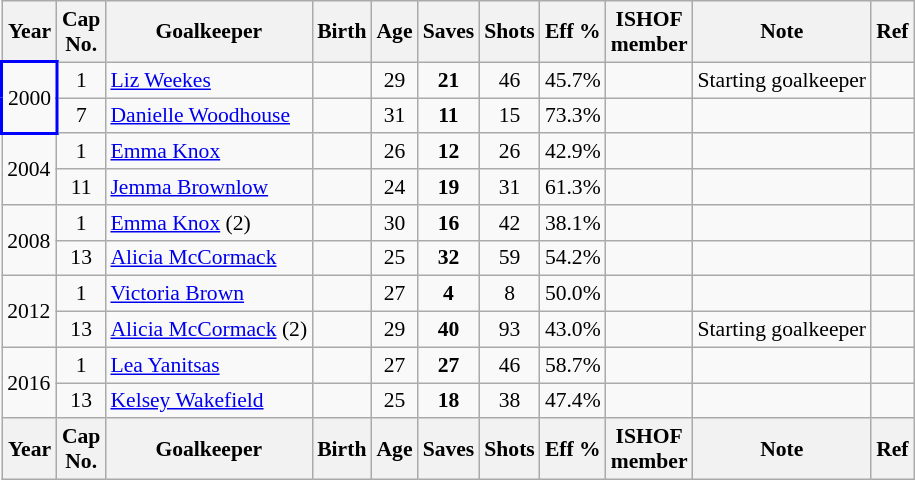<table class="wikitable sortable" style="text-align: center; font-size: 90%; margin-left: 1em;">
<tr>
<th>Year</th>
<th class="unsortable">Cap<br>No.</th>
<th>Goalkeeper</th>
<th>Birth</th>
<th>Age</th>
<th>Saves</th>
<th>Shots</th>
<th>Eff %</th>
<th>ISHOF<br>member</th>
<th>Note</th>
<th class="unsortable">Ref</th>
</tr>
<tr>
<td rowspan="2" style="border: 2px solid blue; text-align: left;">2000 </td>
<td>1</td>
<td style="text-align: left;" data-sort-value="Weekes, Liz"><a href='#'>Liz Weekes</a></td>
<td></td>
<td>29</td>
<td><strong>21</strong></td>
<td>46</td>
<td>45.7%</td>
<td></td>
<td style="text-align: left;">Starting goalkeeper</td>
<td></td>
</tr>
<tr>
<td>7</td>
<td style="text-align: left;" data-sort-value="Woodhouse, Danielle"><a href='#'>Danielle Woodhouse</a></td>
<td></td>
<td>31</td>
<td><strong>11</strong></td>
<td>15</td>
<td>73.3%</td>
<td></td>
<td style="text-align: left;"></td>
<td></td>
</tr>
<tr>
<td rowspan="2" style="text-align: left;">2004</td>
<td>1</td>
<td style="text-align: left;" data-sort-value="Knox, Emma"><a href='#'>Emma Knox</a></td>
<td></td>
<td>26</td>
<td><strong>12</strong></td>
<td>26</td>
<td>42.9%</td>
<td></td>
<td style="text-align: left;"></td>
<td></td>
</tr>
<tr>
<td>11</td>
<td style="text-align: left;" data-sort-value="Brownlow, Jemma"><a href='#'>Jemma Brownlow</a></td>
<td></td>
<td>24</td>
<td><strong>19</strong></td>
<td>31</td>
<td>61.3%</td>
<td></td>
<td style="text-align: left;"></td>
<td></td>
</tr>
<tr>
<td rowspan="2" style="text-align: left;">2008 </td>
<td>1</td>
<td style="text-align: left;" data-sort-value="Knox, Emma"><a href='#'>Emma Knox</a> (2)</td>
<td></td>
<td>30</td>
<td><strong>16</strong></td>
<td>42</td>
<td>38.1%</td>
<td></td>
<td style="text-align: left;"></td>
<td></td>
</tr>
<tr>
<td>13</td>
<td style="text-align: left;" data-sort-value="McCormack, Alicia"><a href='#'>Alicia McCormack</a></td>
<td></td>
<td>25</td>
<td><strong>32</strong></td>
<td>59</td>
<td>54.2%</td>
<td></td>
<td style="text-align: left;"></td>
<td></td>
</tr>
<tr>
<td rowspan="2" style="text-align: left;">2012 </td>
<td>1</td>
<td style="text-align: left;" data-sort-value="Brown, Victoria"><a href='#'>Victoria Brown</a></td>
<td></td>
<td>27</td>
<td><strong>4</strong></td>
<td>8</td>
<td>50.0%</td>
<td></td>
<td style="text-align: left;"></td>
<td></td>
</tr>
<tr>
<td>13</td>
<td style="text-align: left;" data-sort-value="McCormack, Alicia"><a href='#'>Alicia McCormack</a> (2)</td>
<td></td>
<td>29</td>
<td><strong>40</strong></td>
<td>93</td>
<td>43.0%</td>
<td></td>
<td style="text-align: left;">Starting goalkeeper</td>
<td></td>
</tr>
<tr>
<td rowspan="2" style="text-align: left;">2016</td>
<td>1</td>
<td style="text-align: left;" data-sort-value="Yanitsas, Lea"><a href='#'>Lea Yanitsas</a></td>
<td></td>
<td>27</td>
<td><strong>27</strong></td>
<td>46</td>
<td>58.7%</td>
<td></td>
<td style="text-align: left;"></td>
<td></td>
</tr>
<tr>
<td>13</td>
<td style="text-align: left;" data-sort-value="Wakefield, Kelsey"><a href='#'>Kelsey Wakefield</a></td>
<td></td>
<td>25</td>
<td><strong>18</strong></td>
<td>38</td>
<td>47.4%</td>
<td></td>
<td style="text-align: left;"></td>
<td></td>
</tr>
<tr>
<th>Year</th>
<th>Cap<br>No.</th>
<th>Goalkeeper</th>
<th>Birth</th>
<th>Age</th>
<th>Saves</th>
<th>Shots</th>
<th>Eff %</th>
<th>ISHOF<br>member</th>
<th>Note</th>
<th>Ref</th>
</tr>
</table>
